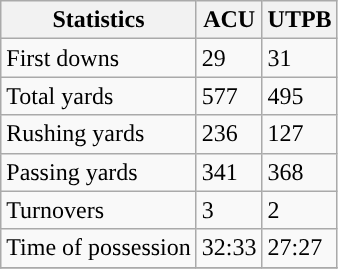<table class="wikitable" style="float: left;">
<tr>
<th>Statistics</th>
<th>ACU</th>
<th>UTPB</th>
</tr>
<tr>
<td>First downs</td>
<td>29</td>
<td>31</td>
</tr>
<tr>
<td>Total yards</td>
<td>577</td>
<td>495</td>
</tr>
<tr>
<td>Rushing yards</td>
<td>236</td>
<td>127</td>
</tr>
<tr>
<td>Passing yards</td>
<td>341</td>
<td>368</td>
</tr>
<tr>
<td>Turnovers</td>
<td>3</td>
<td>2</td>
</tr>
<tr>
<td>Time of possession</td>
<td>32:33</td>
<td>27:27</td>
</tr>
<tr>
</tr>
</table>
